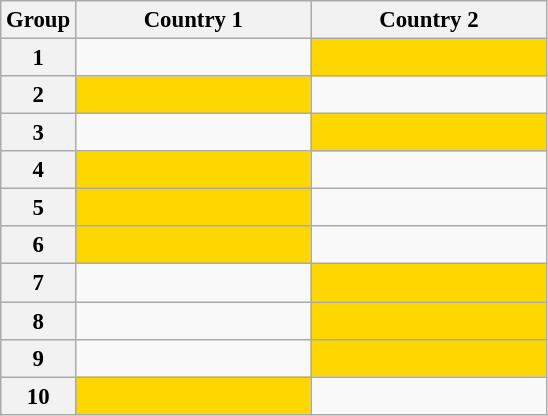<table class="wikitable sortable" style="font-size: 95%;">
<tr>
<th>Group</th>
<th width="150">Country 1</th>
<th width="150">Country 2</th>
</tr>
<tr>
<th>1</th>
<td></td>
<td bgcolor="gold"></td>
</tr>
<tr>
<th>2</th>
<td bgcolor="gold"></td>
<td></td>
</tr>
<tr>
<th>3</th>
<td></td>
<td bgcolor="gold"></td>
</tr>
<tr>
<th>4</th>
<td bgcolor="gold"></td>
<td></td>
</tr>
<tr>
<th>5</th>
<td bgcolor="gold"></td>
<td></td>
</tr>
<tr>
<th>6</th>
<td bgcolor="gold"></td>
<td></td>
</tr>
<tr>
<th>7</th>
<td></td>
<td bgcolor="gold"></td>
</tr>
<tr>
<th>8</th>
<td></td>
<td bgcolor="gold"></td>
</tr>
<tr>
<th>9</th>
<td></td>
<td bgcolor="gold"></td>
</tr>
<tr>
<th>10</th>
<td bgcolor="gold"></td>
<td></td>
</tr>
</table>
